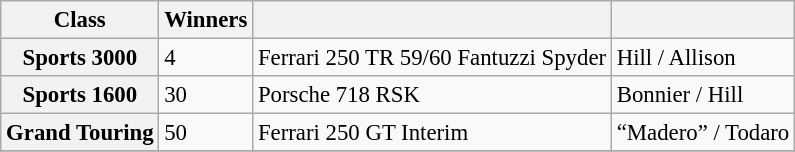<table class="wikitable" style="font-size: 95%">
<tr>
<th>Class</th>
<th>Winners</th>
<th></th>
<th></th>
</tr>
<tr>
<th>Sports 3000</th>
<td>4</td>
<td>Ferrari 250 TR 59/60 Fantuzzi Spyder</td>
<td>Hill / Allison</td>
</tr>
<tr>
<th>Sports 1600</th>
<td>30</td>
<td>Porsche 718 RSK</td>
<td>Bonnier / Hill</td>
</tr>
<tr>
<th>Grand Touring</th>
<td>50</td>
<td>Ferrari 250 GT Interim</td>
<td>“Madero” / Todaro</td>
</tr>
<tr>
</tr>
</table>
